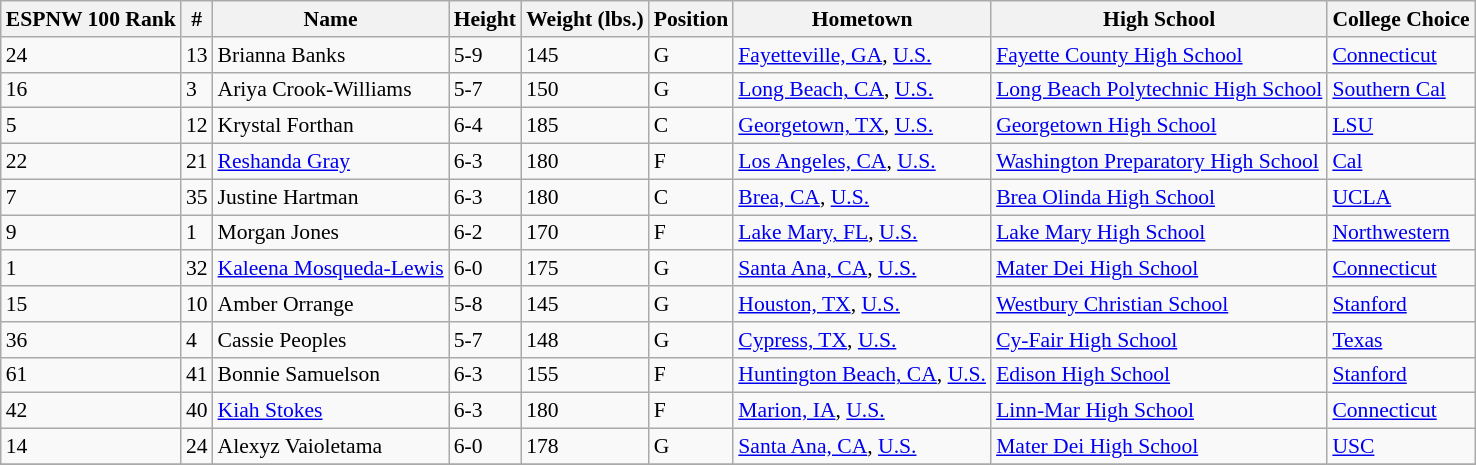<table class="wikitable sortable" style="font-size: 90%">
<tr>
<th>ESPNW 100 Rank</th>
<th>#</th>
<th>Name</th>
<th>Height</th>
<th>Weight (lbs.)</th>
<th>Position</th>
<th>Hometown</th>
<th>High School</th>
<th>College Choice</th>
</tr>
<tr>
<td>24</td>
<td>13</td>
<td>Brianna Banks</td>
<td>5-9</td>
<td>145</td>
<td>G</td>
<td><a href='#'>Fayetteville, GA</a>, <a href='#'>U.S.</a></td>
<td><a href='#'>Fayette County High School</a></td>
<td><a href='#'>Connecticut</a></td>
</tr>
<tr>
<td>16</td>
<td>3</td>
<td>Ariya Crook-Williams</td>
<td>5-7</td>
<td>150</td>
<td>G</td>
<td><a href='#'>Long Beach, CA</a>, <a href='#'>U.S.</a></td>
<td><a href='#'>Long Beach Polytechnic High School</a></td>
<td><a href='#'>Southern Cal</a></td>
</tr>
<tr>
<td>5</td>
<td>12</td>
<td>Krystal Forthan</td>
<td>6-4</td>
<td>185</td>
<td>C</td>
<td><a href='#'>Georgetown, TX</a>, <a href='#'>U.S.</a></td>
<td><a href='#'>Georgetown High School</a></td>
<td><a href='#'>LSU</a></td>
</tr>
<tr>
<td>22</td>
<td>21</td>
<td><a href='#'>Reshanda Gray</a></td>
<td>6-3</td>
<td>180</td>
<td>F</td>
<td><a href='#'>Los Angeles, CA</a>, <a href='#'>U.S.</a></td>
<td><a href='#'>Washington Preparatory High School</a></td>
<td><a href='#'>Cal</a></td>
</tr>
<tr>
<td>7</td>
<td>35</td>
<td>Justine Hartman</td>
<td>6-3</td>
<td>180</td>
<td>C</td>
<td><a href='#'>Brea, CA</a>, <a href='#'>U.S.</a></td>
<td><a href='#'>Brea Olinda High School</a></td>
<td><a href='#'>UCLA</a></td>
</tr>
<tr>
<td>9</td>
<td>1</td>
<td>Morgan Jones</td>
<td>6-2</td>
<td>170</td>
<td>F</td>
<td><a href='#'>Lake Mary, FL</a>, <a href='#'>U.S.</a></td>
<td><a href='#'>Lake Mary High School</a></td>
<td><a href='#'>Northwestern</a></td>
</tr>
<tr>
<td>1</td>
<td>32</td>
<td><a href='#'>Kaleena Mosqueda-Lewis</a></td>
<td>6-0</td>
<td>175</td>
<td>G</td>
<td><a href='#'>Santa Ana, CA</a>, <a href='#'>U.S.</a></td>
<td><a href='#'>Mater Dei High School</a></td>
<td><a href='#'>Connecticut</a></td>
</tr>
<tr>
<td>15</td>
<td>10</td>
<td>Amber Orrange</td>
<td>5-8</td>
<td>145</td>
<td>G</td>
<td><a href='#'>Houston, TX</a>, <a href='#'>U.S.</a></td>
<td><a href='#'>Westbury Christian School</a></td>
<td><a href='#'>Stanford</a></td>
</tr>
<tr>
<td>36</td>
<td>4</td>
<td>Cassie Peoples</td>
<td>5-7</td>
<td>148</td>
<td>G</td>
<td><a href='#'>Cypress, TX</a>, <a href='#'>U.S.</a></td>
<td><a href='#'>Cy-Fair High School</a></td>
<td><a href='#'>Texas</a></td>
</tr>
<tr>
<td>61</td>
<td>41</td>
<td>Bonnie Samuelson</td>
<td>6-3</td>
<td>155</td>
<td>F</td>
<td><a href='#'>Huntington Beach, CA</a>, <a href='#'>U.S.</a></td>
<td><a href='#'>Edison High School</a></td>
<td><a href='#'>Stanford</a></td>
</tr>
<tr>
<td>42</td>
<td>40</td>
<td><a href='#'>Kiah Stokes</a></td>
<td>6-3</td>
<td>180</td>
<td>F</td>
<td><a href='#'>Marion, IA</a>, <a href='#'>U.S.</a></td>
<td><a href='#'>Linn-Mar High School</a></td>
<td><a href='#'>Connecticut</a></td>
</tr>
<tr>
<td>14</td>
<td>24</td>
<td>Alexyz Vaioletama</td>
<td>6-0</td>
<td>178</td>
<td>G</td>
<td><a href='#'>Santa Ana, CA</a>, <a href='#'>U.S.</a></td>
<td><a href='#'>Mater Dei High School</a></td>
<td><a href='#'>USC</a></td>
</tr>
<tr>
</tr>
</table>
